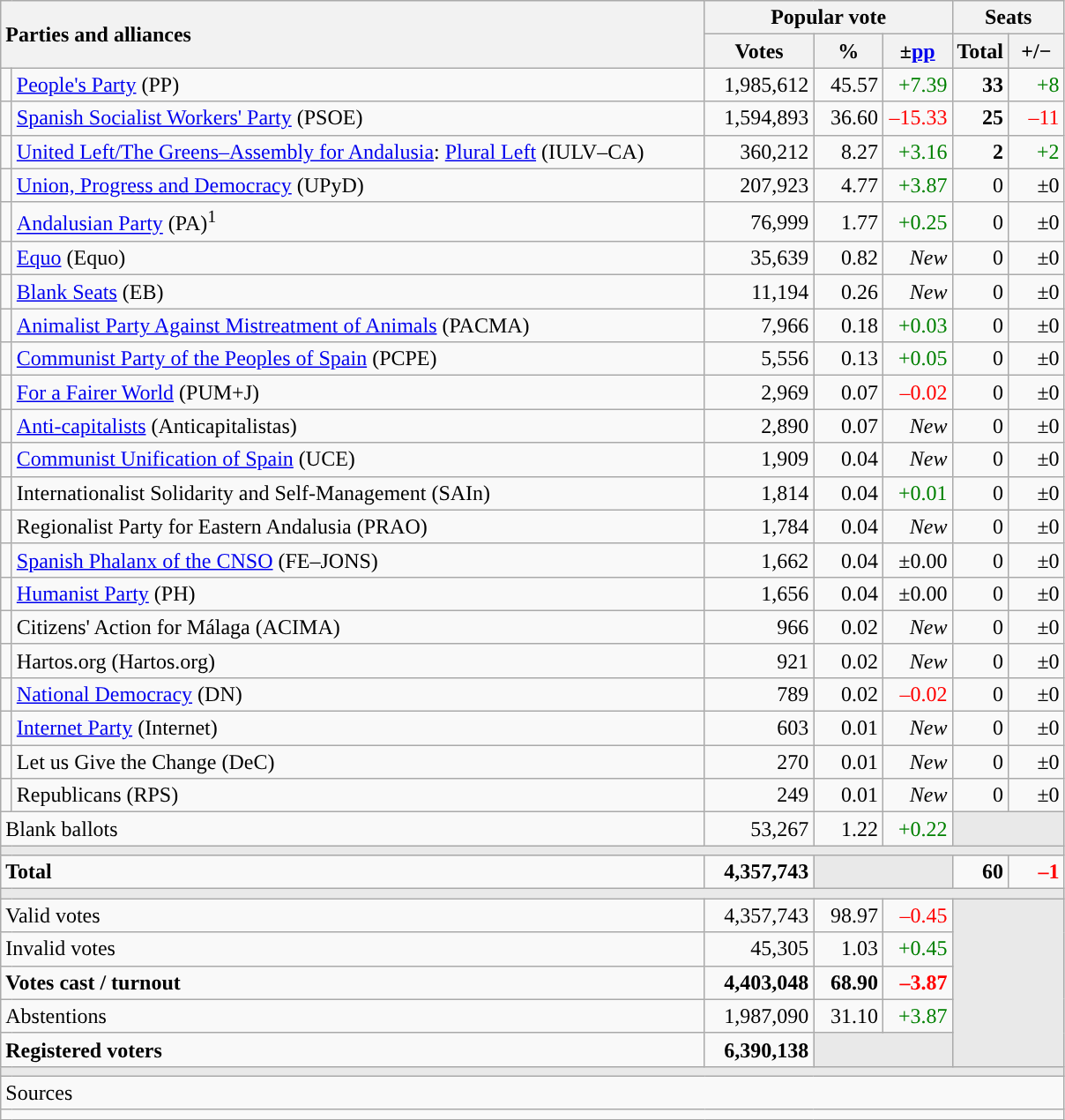<table class="wikitable" style="text-align:right;">
<tr>
<th style="text-align:left;" rowspan="2" colspan="2" width="525">Parties and alliances</th>
<th colspan="3">Popular vote</th>
<th colspan="2">Seats</th>
</tr>
<tr>
<th width="75">Votes</th>
<th width="45">%</th>
<th width="45">±<a href='#'>pp</a></th>
<th width="35">Total</th>
<th width="35">+/−</th>
</tr>
<tr>
<td width="1" style="color:inherit;background:"></td>
<td align="left"><a href='#'>People's Party</a> (PP)</td>
<td>1,985,612</td>
<td>45.57</td>
<td style="color:green;">+7.39</td>
<td><strong>33</strong></td>
<td style="color:green;">+8</td>
</tr>
<tr>
<td style="color:inherit;background:"></td>
<td align="left"><a href='#'>Spanish Socialist Workers' Party</a> (PSOE)</td>
<td>1,594,893</td>
<td>36.60</td>
<td style="color:red;">–15.33</td>
<td><strong>25</strong></td>
<td style="color:red;">–11</td>
</tr>
<tr>
<td style="color:inherit;background:"></td>
<td align="left"><a href='#'>United Left/The Greens–Assembly for Andalusia</a>: <a href='#'>Plural Left</a> (IULV–CA)</td>
<td>360,212</td>
<td>8.27</td>
<td style="color:green;">+3.16</td>
<td><strong>2</strong></td>
<td style="color:green;">+2</td>
</tr>
<tr>
<td style="color:inherit;background:"></td>
<td align="left"><a href='#'>Union, Progress and Democracy</a> (UPyD)</td>
<td>207,923</td>
<td>4.77</td>
<td style="color:green;">+3.87</td>
<td>0</td>
<td>±0</td>
</tr>
<tr>
<td style="color:inherit;background:"></td>
<td align="left"><a href='#'>Andalusian Party</a> (PA)<sup>1</sup></td>
<td>76,999</td>
<td>1.77</td>
<td style="color:green;">+0.25</td>
<td>0</td>
<td>±0</td>
</tr>
<tr>
<td style="color:inherit;background:"></td>
<td align="left"><a href='#'>Equo</a> (Equo)</td>
<td>35,639</td>
<td>0.82</td>
<td><em>New</em></td>
<td>0</td>
<td>±0</td>
</tr>
<tr>
<td style="color:inherit;background:"></td>
<td align="left"><a href='#'>Blank Seats</a> (EB)</td>
<td>11,194</td>
<td>0.26</td>
<td><em>New</em></td>
<td>0</td>
<td>±0</td>
</tr>
<tr>
<td style="color:inherit;background:"></td>
<td align="left"><a href='#'>Animalist Party Against Mistreatment of Animals</a> (PACMA)</td>
<td>7,966</td>
<td>0.18</td>
<td style="color:green;">+0.03</td>
<td>0</td>
<td>±0</td>
</tr>
<tr>
<td style="color:inherit;background:"></td>
<td align="left"><a href='#'>Communist Party of the Peoples of Spain</a> (PCPE)</td>
<td>5,556</td>
<td>0.13</td>
<td style="color:green;">+0.05</td>
<td>0</td>
<td>±0</td>
</tr>
<tr>
<td style="color:inherit;background:"></td>
<td align="left"><a href='#'>For a Fairer World</a> (PUM+J)</td>
<td>2,969</td>
<td>0.07</td>
<td style="color:red;">–0.02</td>
<td>0</td>
<td>±0</td>
</tr>
<tr>
<td style="color:inherit;background:"></td>
<td align="left"><a href='#'>Anti-capitalists</a> (Anticapitalistas)</td>
<td>2,890</td>
<td>0.07</td>
<td><em>New</em></td>
<td>0</td>
<td>±0</td>
</tr>
<tr>
<td style="color:inherit;background:"></td>
<td align="left"><a href='#'>Communist Unification of Spain</a> (UCE)</td>
<td>1,909</td>
<td>0.04</td>
<td><em>New</em></td>
<td>0</td>
<td>±0</td>
</tr>
<tr>
<td style="color:inherit;background:"></td>
<td align="left">Internationalist Solidarity and Self-Management (SAIn)</td>
<td>1,814</td>
<td>0.04</td>
<td style="color:green;">+0.01</td>
<td>0</td>
<td>±0</td>
</tr>
<tr>
<td style="color:inherit;background:"></td>
<td align="left">Regionalist Party for Eastern Andalusia (PRAO)</td>
<td>1,784</td>
<td>0.04</td>
<td><em>New</em></td>
<td>0</td>
<td>±0</td>
</tr>
<tr>
<td style="color:inherit;background:"></td>
<td align="left"><a href='#'>Spanish Phalanx of the CNSO</a> (FE–JONS)</td>
<td>1,662</td>
<td>0.04</td>
<td>±0.00</td>
<td>0</td>
<td>±0</td>
</tr>
<tr>
<td style="color:inherit;background:"></td>
<td align="left"><a href='#'>Humanist Party</a> (PH)</td>
<td>1,656</td>
<td>0.04</td>
<td>±0.00</td>
<td>0</td>
<td>±0</td>
</tr>
<tr>
<td style="color:inherit;background:"></td>
<td align="left">Citizens' Action for Málaga (ACIMA)</td>
<td>966</td>
<td>0.02</td>
<td><em>New</em></td>
<td>0</td>
<td>±0</td>
</tr>
<tr>
<td style="color:inherit;background:"></td>
<td align="left">Hartos.org (Hartos.org)</td>
<td>921</td>
<td>0.02</td>
<td><em>New</em></td>
<td>0</td>
<td>±0</td>
</tr>
<tr>
<td style="color:inherit;background:"></td>
<td align="left"><a href='#'>National Democracy</a> (DN)</td>
<td>789</td>
<td>0.02</td>
<td style="color:red;">–0.02</td>
<td>0</td>
<td>±0</td>
</tr>
<tr>
<td style="color:inherit;background:"></td>
<td align="left"><a href='#'>Internet Party</a> (Internet)</td>
<td>603</td>
<td>0.01</td>
<td><em>New</em></td>
<td>0</td>
<td>±0</td>
</tr>
<tr>
<td style="color:inherit;background:"></td>
<td align="left">Let us Give the Change (DeC)</td>
<td>270</td>
<td>0.01</td>
<td><em>New</em></td>
<td>0</td>
<td>±0</td>
</tr>
<tr>
<td style="color:inherit;background:"></td>
<td align="left">Republicans (RPS)</td>
<td>249</td>
<td>0.01</td>
<td><em>New</em></td>
<td>0</td>
<td>±0</td>
</tr>
<tr>
<td align="left" colspan="2">Blank ballots</td>
<td>53,267</td>
<td>1.22</td>
<td style="color:green;">+0.22</td>
<td bgcolor="#E9E9E9" colspan="2"></td>
</tr>
<tr>
<td colspan="7" bgcolor="#E9E9E9"></td>
</tr>
<tr style="font-weight:bold;">
<td align="left" colspan="2">Total</td>
<td>4,357,743</td>
<td bgcolor="#E9E9E9" colspan="2"></td>
<td>60</td>
<td style="color:red;">–1</td>
</tr>
<tr>
<td colspan="7" bgcolor="#E9E9E9"></td>
</tr>
<tr>
<td align="left" colspan="2">Valid votes</td>
<td>4,357,743</td>
<td>98.97</td>
<td style="color:red;">–0.45</td>
<td bgcolor="#E9E9E9" colspan="2" rowspan="5"></td>
</tr>
<tr>
<td align="left" colspan="2">Invalid votes</td>
<td>45,305</td>
<td>1.03</td>
<td style="color:green;">+0.45</td>
</tr>
<tr style="font-weight:bold;">
<td align="left" colspan="2">Votes cast / turnout</td>
<td>4,403,048</td>
<td>68.90</td>
<td style="color:red;">–3.87</td>
</tr>
<tr>
<td align="left" colspan="2">Abstentions</td>
<td>1,987,090</td>
<td>31.10</td>
<td style="color:green;">+3.87</td>
</tr>
<tr style="font-weight:bold;">
<td align="left" colspan="2">Registered voters</td>
<td>6,390,138</td>
<td bgcolor="#E9E9E9" colspan="2"></td>
</tr>
<tr>
<td colspan="7" bgcolor="#E9E9E9"></td>
</tr>
<tr>
<td align="left" colspan="7">Sources</td>
</tr>
<tr>
<td colspan="7" style="text-align:left; max-width:790px;"></td>
</tr>
</table>
